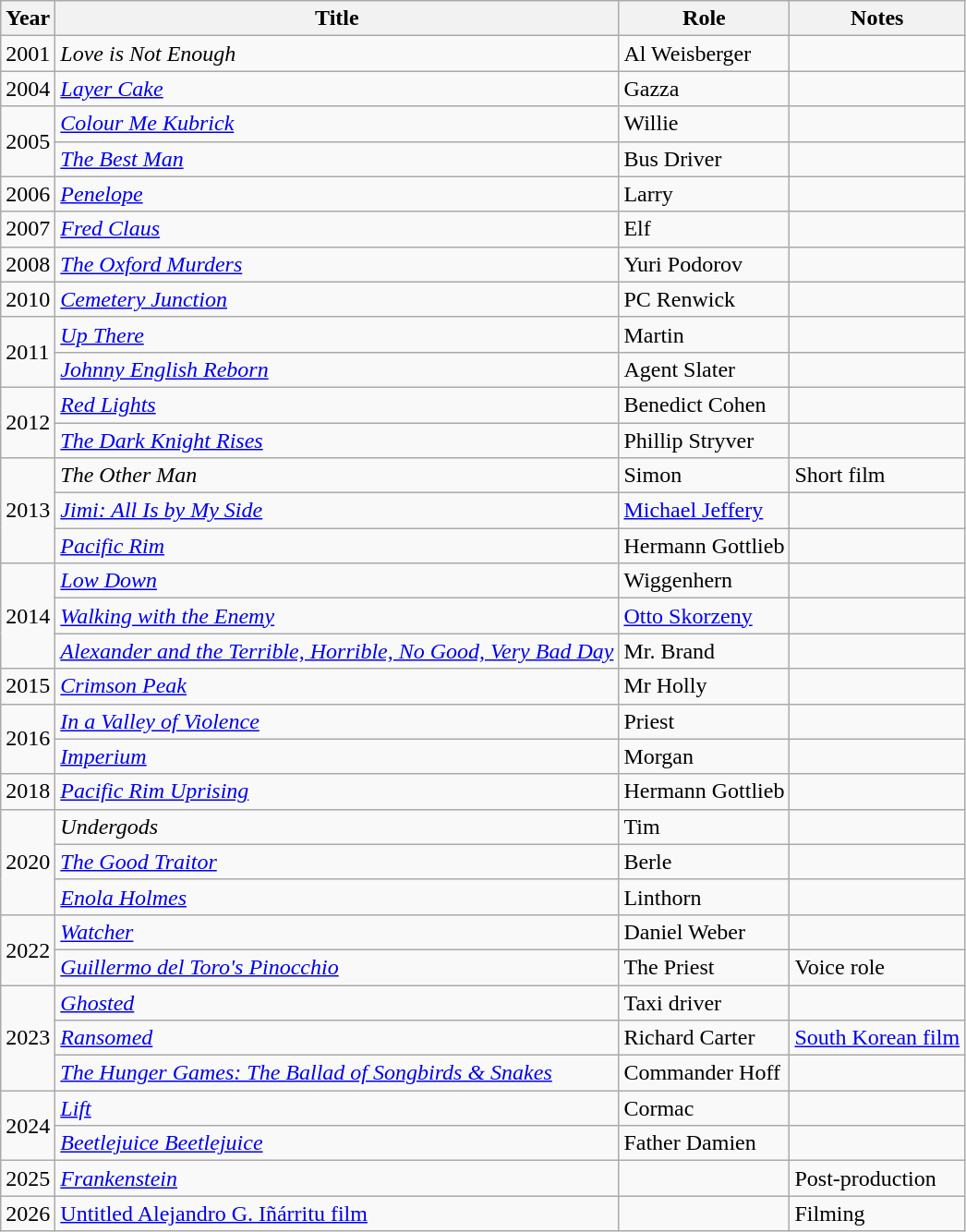<table class="wikitable sortable">
<tr>
<th>Year</th>
<th>Title</th>
<th>Role</th>
<th class="unsortable">Notes</th>
</tr>
<tr>
<td>2001</td>
<td><em>Love is Not Enough</em></td>
<td>Al Weisberger</td>
<td></td>
</tr>
<tr>
<td>2004</td>
<td><em><a href='#'>Layer Cake</a></em></td>
<td>Gazza</td>
<td></td>
</tr>
<tr>
<td rowspan="2">2005</td>
<td><em><a href='#'>Colour Me Kubrick</a></em></td>
<td>Willie</td>
<td></td>
</tr>
<tr>
<td><em><a href='#'>The Best Man</a></em></td>
<td>Bus Driver</td>
<td></td>
</tr>
<tr>
<td>2006</td>
<td><em><a href='#'>Penelope</a></em></td>
<td>Larry</td>
<td></td>
</tr>
<tr>
<td>2007</td>
<td><em><a href='#'>Fred Claus</a></em></td>
<td>Elf</td>
<td></td>
</tr>
<tr>
<td>2008</td>
<td><em><a href='#'>The Oxford Murders</a></em></td>
<td>Yuri Podorov</td>
<td></td>
</tr>
<tr>
<td>2010</td>
<td><em><a href='#'>Cemetery Junction</a></em></td>
<td>PC Renwick</td>
<td></td>
</tr>
<tr>
<td rowspan="2">2011</td>
<td><em><a href='#'>Up There</a></em></td>
<td>Martin</td>
<td></td>
</tr>
<tr>
<td><em><a href='#'>Johnny English Reborn</a></em></td>
<td>Agent Slater</td>
<td></td>
</tr>
<tr>
<td rowspan="2">2012</td>
<td><em><a href='#'>Red Lights</a></em></td>
<td>Benedict Cohen</td>
<td></td>
</tr>
<tr>
<td><em><a href='#'>The Dark Knight Rises</a></em></td>
<td>Phillip Stryver</td>
<td></td>
</tr>
<tr>
<td rowspan="3">2013</td>
<td><em>The Other Man</em></td>
<td>Simon</td>
<td>Short film</td>
</tr>
<tr>
<td><em><a href='#'>Jimi: All Is by My Side</a></em></td>
<td><a href='#'>Michael Jeffery</a></td>
<td></td>
</tr>
<tr>
<td><em><a href='#'>Pacific Rim</a></em></td>
<td>Hermann Gottlieb</td>
<td></td>
</tr>
<tr>
<td rowspan="3">2014</td>
<td><em><a href='#'>Low Down</a></em></td>
<td>Wiggenhern</td>
<td></td>
</tr>
<tr>
<td><em><a href='#'>Walking with the Enemy</a></em></td>
<td><a href='#'>Otto Skorzeny</a></td>
<td></td>
</tr>
<tr>
<td><em><a href='#'>Alexander and the Terrible, Horrible, No Good, Very Bad Day</a></em></td>
<td>Mr. Brand</td>
<td></td>
</tr>
<tr>
<td>2015</td>
<td><em><a href='#'>Crimson Peak</a></em></td>
<td>Mr Holly</td>
<td></td>
</tr>
<tr>
<td rowspan="2">2016</td>
<td><em><a href='#'>In a Valley of Violence</a></em></td>
<td>Priest</td>
<td></td>
</tr>
<tr>
<td><em><a href='#'>Imperium</a></em></td>
<td>Morgan</td>
<td></td>
</tr>
<tr>
<td>2018</td>
<td><em><a href='#'>Pacific Rim Uprising</a></em></td>
<td>Hermann Gottlieb</td>
<td></td>
</tr>
<tr>
<td rowspan="3">2020</td>
<td><em>Undergods</em></td>
<td>Tim</td>
<td></td>
</tr>
<tr>
<td><em><a href='#'>The Good Traitor</a></em></td>
<td>Berle</td>
<td></td>
</tr>
<tr>
<td><em><a href='#'>Enola Holmes</a></em></td>
<td>Linthorn</td>
<td></td>
</tr>
<tr>
<td rowspan="2">2022</td>
<td><em><a href='#'>Watcher</a></em></td>
<td>Daniel Weber</td>
<td></td>
</tr>
<tr>
<td><em><a href='#'>Guillermo del Toro's Pinocchio</a></em></td>
<td>The Priest</td>
<td>Voice role</td>
</tr>
<tr>
<td rowspan="3">2023</td>
<td><em><a href='#'>Ghosted</a></em></td>
<td>Taxi driver</td>
<td></td>
</tr>
<tr>
<td><em><a href='#'>Ransomed</a></em></td>
<td>Richard Carter</td>
<td><a href='#'>South Korean film</a></td>
</tr>
<tr>
<td><em><a href='#'>The Hunger Games: The Ballad of Songbirds & Snakes</a></em></td>
<td>Commander Hoff</td>
<td></td>
</tr>
<tr>
<td rowspan="2">2024</td>
<td><em><a href='#'>Lift</a></em></td>
<td>Cormac</td>
<td></td>
</tr>
<tr>
<td><em><a href='#'>Beetlejuice Beetlejuice</a></em></td>
<td>Father Damien</td>
<td></td>
</tr>
<tr>
<td>2025</td>
<td><em><a href='#'>Frankenstein</a></em></td>
<td></td>
<td>Post-production</td>
</tr>
<tr>
<td>2026</td>
<td><a href='#'>Untitled Alejandro G. Iñárritu film</a></td>
<td></td>
<td>Filming</td>
</tr>
</table>
